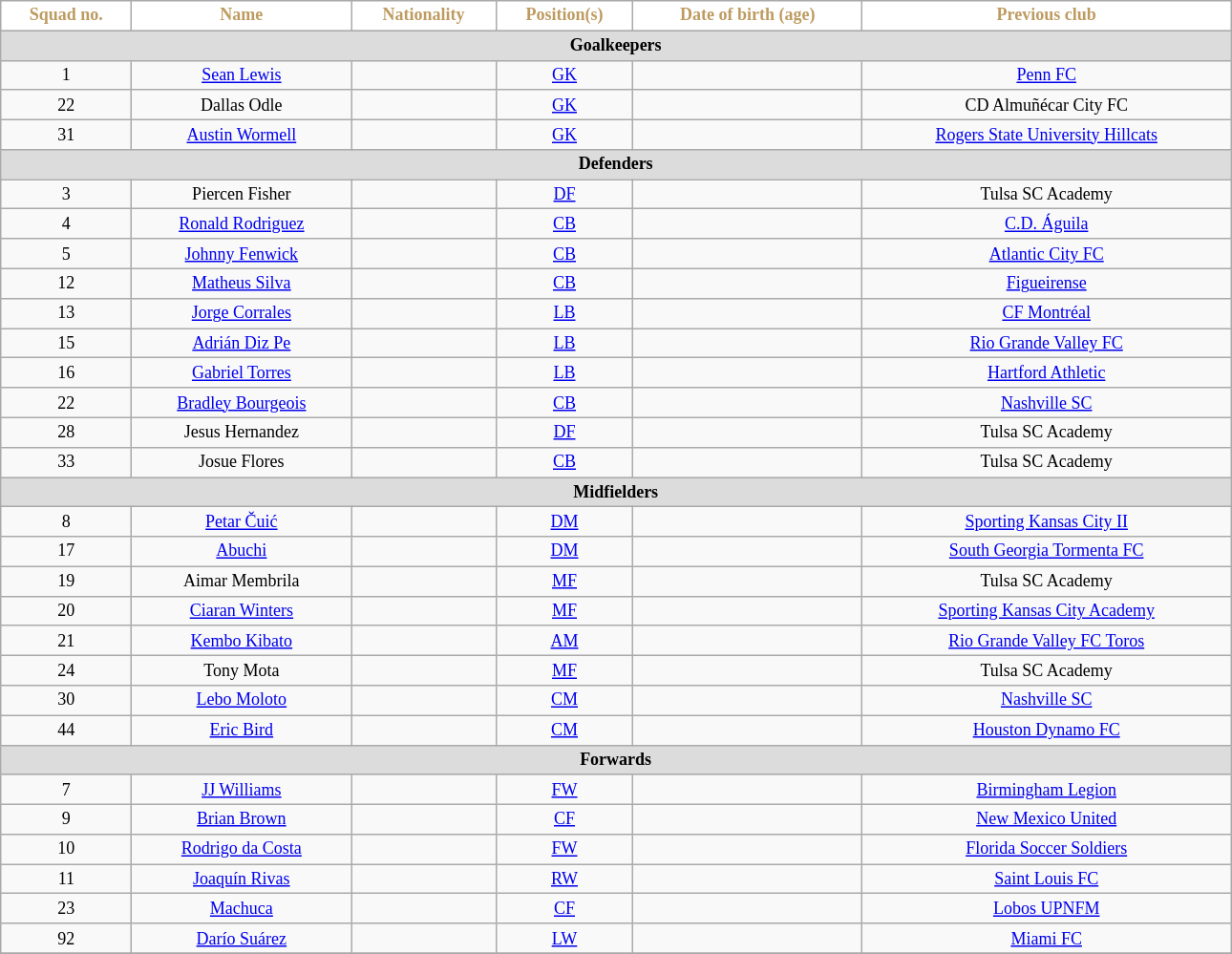<table class="wikitable" style="text-align:center; font-size:75%; width:68%;">
<tr>
<th style="background:#FFFFFF; color:#BD9B60; text-align:center;">Squad no.</th>
<th style="background:#FFFFFF; color:#BD9B60; text-align:center;">Name</th>
<th style="background:#FFFFFF; color:#BD9B60; text-align:center;">Nationality</th>
<th style="background:#FFFFFF; color:#BD9B60; text-align:center;">Position(s)</th>
<th style="background:#FFFFFF; color:#BD9B60; text-align:center;">Date of birth (age)</th>
<th style="background:#FFFFFF; color:#BD9B60; text-align:center;">Previous club</th>
</tr>
<tr>
<th colspan="9" style="background:#dcdcdc; text-align:center;">Goalkeepers</th>
</tr>
<tr>
<td>1</td>
<td><a href='#'>Sean Lewis</a></td>
<td></td>
<td><a href='#'>GK</a></td>
<td></td>
<td> <a href='#'>Penn FC</a></td>
</tr>
<tr>
<td>22</td>
<td>Dallas Odle</td>
<td></td>
<td><a href='#'>GK</a></td>
<td></td>
<td> CD Almuñécar City FC</td>
</tr>
<tr>
<td>31</td>
<td><a href='#'>Austin Wormell</a></td>
<td></td>
<td><a href='#'>GK</a></td>
<td></td>
<td> <a href='#'>Rogers State University Hillcats</a></td>
</tr>
<tr>
<th colspan="9" style="background:#dcdcdc; text-align:center;">Defenders</th>
</tr>
<tr>
<td>3</td>
<td>Piercen Fisher</td>
<td></td>
<td><a href='#'>DF</a></td>
<td></td>
<td> Tulsa SC Academy</td>
</tr>
<tr>
<td>4</td>
<td><a href='#'>Ronald Rodriguez</a></td>
<td></td>
<td><a href='#'>CB</a></td>
<td></td>
<td> <a href='#'>C.D. Águila</a></td>
</tr>
<tr>
<td>5</td>
<td><a href='#'>Johnny Fenwick</a></td>
<td></td>
<td><a href='#'>CB</a></td>
<td></td>
<td> <a href='#'>Atlantic City FC</a></td>
</tr>
<tr>
<td>12</td>
<td><a href='#'>Matheus Silva</a></td>
<td></td>
<td><a href='#'>CB</a></td>
<td></td>
<td> <a href='#'>Figueirense</a></td>
</tr>
<tr>
<td>13</td>
<td><a href='#'>Jorge Corrales</a></td>
<td></td>
<td><a href='#'>LB</a></td>
<td></td>
<td> <a href='#'>CF Montréal</a></td>
</tr>
<tr>
<td>15</td>
<td><a href='#'>Adrián Diz Pe</a></td>
<td></td>
<td><a href='#'>LB</a></td>
<td></td>
<td> <a href='#'>Rio Grande Valley FC</a></td>
</tr>
<tr>
<td>16</td>
<td><a href='#'>Gabriel Torres</a></td>
<td></td>
<td><a href='#'>LB</a></td>
<td></td>
<td> <a href='#'>Hartford Athletic</a></td>
</tr>
<tr>
<td>22</td>
<td><a href='#'>Bradley Bourgeois</a></td>
<td></td>
<td><a href='#'>CB</a></td>
<td></td>
<td> <a href='#'>Nashville SC</a></td>
</tr>
<tr>
<td>28</td>
<td>Jesus Hernandez</td>
<td></td>
<td><a href='#'>DF</a></td>
<td></td>
<td> Tulsa SC Academy</td>
</tr>
<tr>
<td>33</td>
<td>Josue Flores</td>
<td></td>
<td><a href='#'>CB</a></td>
<td></td>
<td> Tulsa SC Academy</td>
</tr>
<tr>
<th colspan="9" style="background:#dcdcdc; text-align:center;">Midfielders</th>
</tr>
<tr>
<td>8</td>
<td><a href='#'>Petar Čuić</a></td>
<td></td>
<td><a href='#'>DM</a></td>
<td></td>
<td> <a href='#'>Sporting Kansas City II</a></td>
</tr>
<tr>
<td>17</td>
<td><a href='#'>Abuchi</a></td>
<td></td>
<td><a href='#'>DM</a></td>
<td></td>
<td> <a href='#'>South Georgia Tormenta FC</a></td>
</tr>
<tr>
<td>19</td>
<td>Aimar Membrila</td>
<td></td>
<td><a href='#'>MF</a></td>
<td></td>
<td> Tulsa SC Academy</td>
</tr>
<tr>
<td>20</td>
<td><a href='#'>Ciaran Winters</a></td>
<td></td>
<td><a href='#'>MF</a></td>
<td></td>
<td> <a href='#'>Sporting Kansas City Academy</a></td>
</tr>
<tr>
<td>21</td>
<td><a href='#'>Kembo Kibato</a></td>
<td></td>
<td><a href='#'>AM</a></td>
<td></td>
<td> <a href='#'>Rio Grande Valley FC Toros</a></td>
</tr>
<tr>
<td>24</td>
<td>Tony Mota</td>
<td></td>
<td><a href='#'>MF</a></td>
<td></td>
<td> Tulsa SC Academy</td>
</tr>
<tr>
<td>30</td>
<td><a href='#'>Lebo Moloto</a></td>
<td></td>
<td><a href='#'>CM</a></td>
<td></td>
<td> <a href='#'>Nashville SC</a></td>
</tr>
<tr>
<td>44</td>
<td><a href='#'>Eric Bird</a></td>
<td></td>
<td><a href='#'>CM</a></td>
<td></td>
<td> <a href='#'>Houston Dynamo FC</a></td>
</tr>
<tr>
<th colspan="9" style="background:#dcdcdc; text-align:center;">Forwards</th>
</tr>
<tr>
<td>7</td>
<td><a href='#'>JJ Williams</a></td>
<td></td>
<td><a href='#'>FW</a></td>
<td></td>
<td> <a href='#'>Birmingham Legion</a></td>
</tr>
<tr>
<td>9</td>
<td><a href='#'>Brian Brown</a></td>
<td></td>
<td><a href='#'>CF</a></td>
<td></td>
<td> <a href='#'>New Mexico United</a></td>
</tr>
<tr>
<td>10</td>
<td><a href='#'>Rodrigo da Costa</a></td>
<td></td>
<td><a href='#'>FW</a></td>
<td></td>
<td> <a href='#'>Florida Soccer Soldiers</a></td>
</tr>
<tr>
<td>11</td>
<td><a href='#'>Joaquín Rivas</a></td>
<td></td>
<td><a href='#'>RW</a></td>
<td></td>
<td> <a href='#'>Saint Louis FC</a></td>
</tr>
<tr>
<td>23</td>
<td><a href='#'>Machuca</a></td>
<td></td>
<td><a href='#'>CF</a></td>
<td></td>
<td> <a href='#'>Lobos UPNFM</a></td>
</tr>
<tr>
<td>92</td>
<td><a href='#'>Darío Suárez</a></td>
<td></td>
<td><a href='#'>LW</a></td>
<td></td>
<td> <a href='#'>Miami FC</a></td>
</tr>
<tr>
</tr>
</table>
